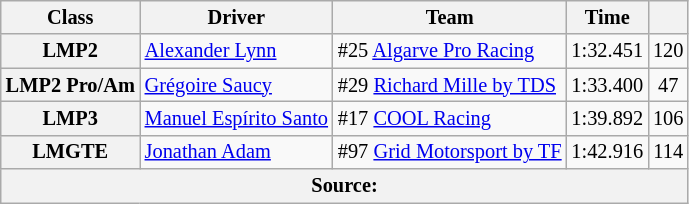<table class="wikitable" style="font-size:85%;">
<tr>
<th>Class</th>
<th>Driver</th>
<th>Team</th>
<th>Time</th>
<th></th>
</tr>
<tr>
<th>LMP2</th>
<td> <a href='#'>Alexander Lynn</a></td>
<td> #25 <a href='#'>Algarve Pro Racing</a></td>
<td>1:32.451</td>
<td align="center">120</td>
</tr>
<tr>
<th>LMP2 Pro/Am</th>
<td> <a href='#'>Grégoire Saucy</a></td>
<td> #29 <a href='#'>Richard Mille by TDS</a></td>
<td>1:33.400</td>
<td align="center">47</td>
</tr>
<tr>
<th>LMP3</th>
<td> <a href='#'>Manuel Espírito Santo</a></td>
<td> #17 <a href='#'>COOL Racing</a></td>
<td>1:39.892</td>
<td align="center">106</td>
</tr>
<tr>
<th>LMGTE</th>
<td> <a href='#'>Jonathan Adam</a></td>
<td> #97 <a href='#'>Grid Motorsport by TF</a></td>
<td>1:42.916</td>
<td align="center">114</td>
</tr>
<tr>
<th colspan="5">Source:</th>
</tr>
</table>
